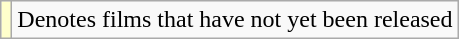<table class="wikitable">
<tr>
<td style="background:#FFFFCC;"></td>
<td>Denotes films that have not yet been released</td>
</tr>
</table>
